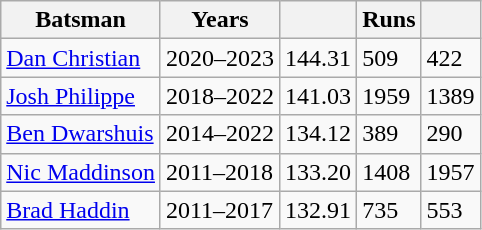<table class="wikitable">
<tr>
<th>Batsman</th>
<th>Years</th>
<th></th>
<th>Runs</th>
<th></th>
</tr>
<tr>
<td><a href='#'>Dan Christian</a></td>
<td>2020–2023</td>
<td>144.31</td>
<td>509</td>
<td>422</td>
</tr>
<tr>
<td><a href='#'>Josh Philippe</a></td>
<td>2018–2022</td>
<td>141.03</td>
<td>1959</td>
<td>1389</td>
</tr>
<tr>
<td><a href='#'>Ben Dwarshuis</a></td>
<td>2014–2022</td>
<td>134.12</td>
<td>389</td>
<td>290</td>
</tr>
<tr>
<td><a href='#'>Nic Maddinson</a></td>
<td>2011–2018</td>
<td>133.20</td>
<td>1408</td>
<td>1957</td>
</tr>
<tr>
<td><a href='#'>Brad Haddin</a></td>
<td>2011–2017</td>
<td>132.91</td>
<td>735</td>
<td>553</td>
</tr>
</table>
